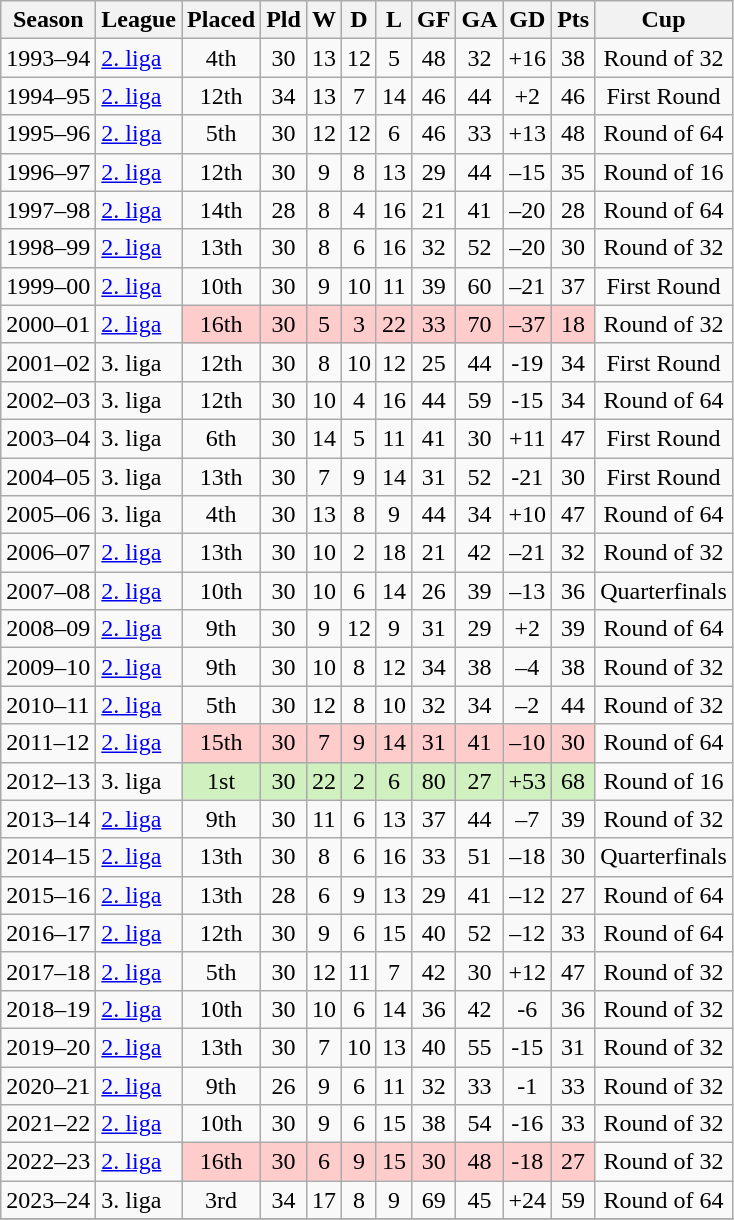<table class="wikitable sortable">
<tr>
<th>Season</th>
<th>League</th>
<th>Placed</th>
<th>Pld</th>
<th>W</th>
<th>D</th>
<th>L</th>
<th>GF</th>
<th>GA</th>
<th>GD</th>
<th>Pts</th>
<th>Cup</th>
</tr>
<tr>
<td>1993–94</td>
<td><a href='#'>2. liga</a></td>
<td style="text-align:center">4th</td>
<td style="text-align:center">30</td>
<td style="text-align:center">13</td>
<td style="text-align:center">12</td>
<td style="text-align:center">5</td>
<td style="text-align:center">48</td>
<td style="text-align:center">32</td>
<td style="text-align:center">+16</td>
<td style="text-align:center">38</td>
<td style="text-align:center">Round of 32</td>
</tr>
<tr>
<td>1994–95</td>
<td><a href='#'>2. liga</a></td>
<td style="text-align:center">12th</td>
<td style="text-align:center">34</td>
<td style="text-align:center">13</td>
<td style="text-align:center">7</td>
<td style="text-align:center">14</td>
<td style="text-align:center">46</td>
<td style="text-align:center">44</td>
<td style="text-align:center">+2</td>
<td style="text-align:center">46</td>
<td style="text-align:center">First Round</td>
</tr>
<tr>
<td>1995–96</td>
<td><a href='#'>2. liga</a></td>
<td style="text-align:center">5th</td>
<td style="text-align:center">30</td>
<td style="text-align:center">12</td>
<td style="text-align:center">12</td>
<td style="text-align:center">6</td>
<td style="text-align:center">46</td>
<td style="text-align:center">33</td>
<td style="text-align:center">+13</td>
<td style="text-align:center">48</td>
<td style="text-align:center">Round of 64</td>
</tr>
<tr>
<td>1996–97</td>
<td><a href='#'>2. liga</a></td>
<td style="text-align:center">12th</td>
<td style="text-align:center">30</td>
<td style="text-align:center">9</td>
<td style="text-align:center">8</td>
<td style="text-align:center">13</td>
<td style="text-align:center">29</td>
<td style="text-align:center">44</td>
<td style="text-align:center">–15</td>
<td style="text-align:center">35</td>
<td style="text-align:center">Round of 16</td>
</tr>
<tr>
<td>1997–98</td>
<td><a href='#'>2. liga</a></td>
<td style="text-align:center">14th</td>
<td style="text-align:center">28</td>
<td style="text-align:center">8</td>
<td style="text-align:center">4</td>
<td style="text-align:center">16</td>
<td style="text-align:center">21</td>
<td style="text-align:center">41</td>
<td style="text-align:center">–20</td>
<td style="text-align:center">28</td>
<td style="text-align:center">Round of 64</td>
</tr>
<tr>
<td>1998–99</td>
<td><a href='#'>2. liga</a></td>
<td style="text-align:center">13th</td>
<td style="text-align:center">30</td>
<td style="text-align:center">8</td>
<td style="text-align:center">6</td>
<td style="text-align:center">16</td>
<td style="text-align:center">32</td>
<td style="text-align:center">52</td>
<td style="text-align:center">–20</td>
<td style="text-align:center">30</td>
<td style="text-align:center">Round of 32</td>
</tr>
<tr>
<td>1999–00</td>
<td><a href='#'>2. liga</a></td>
<td style="text-align:center">10th</td>
<td style="text-align:center">30</td>
<td style="text-align:center">9</td>
<td style="text-align:center">10</td>
<td style="text-align:center">11</td>
<td style="text-align:center">39</td>
<td style="text-align:center">60</td>
<td style="text-align:center">–21</td>
<td style="text-align:center">37</td>
<td style="text-align:center">First Round</td>
</tr>
<tr>
<td>2000–01</td>
<td><a href='#'>2. liga</a></td>
<td style="background: #FFCCCC; text-align:center">16th</td>
<td style="background: #FFCCCC; text-align:center">30</td>
<td style="background: #FFCCCC; text-align:center">5</td>
<td style="background: #FFCCCC; text-align:center">3</td>
<td style="background: #FFCCCC; text-align:center">22</td>
<td style="background: #FFCCCC; text-align:center">33</td>
<td style="background: #FFCCCC; text-align:center">70</td>
<td style="background: #FFCCCC; text-align:center">–37</td>
<td style="background: #FFCCCC; text-align:center">18</td>
<td style="text-align:center">Round of 32</td>
</tr>
<tr>
<td>2001–02</td>
<td>3. liga</td>
<td style="text-align:center">12th</td>
<td style="text-align:center">30</td>
<td style="text-align:center">8</td>
<td style="text-align:center">10</td>
<td style="text-align:center">12</td>
<td style="text-align:center">25</td>
<td style="text-align:center">44</td>
<td style="text-align:center">-19</td>
<td style="text-align:center">34</td>
<td style="text-align:center">First Round</td>
</tr>
<tr>
<td>2002–03</td>
<td>3. liga</td>
<td style="text-align:center">12th</td>
<td style="text-align:center">30</td>
<td style="text-align:center">10</td>
<td style="text-align:center">4</td>
<td style="text-align:center">16</td>
<td style="text-align:center">44</td>
<td style="text-align:center">59</td>
<td style="text-align:center">-15</td>
<td style="text-align:center">34</td>
<td style="text-align:center">Round of 64</td>
</tr>
<tr>
<td>2003–04</td>
<td>3. liga</td>
<td style="text-align:center">6th</td>
<td style="text-align:center">30</td>
<td style="text-align:center">14</td>
<td style="text-align:center">5</td>
<td style="text-align:center">11</td>
<td style="text-align:center">41</td>
<td style="text-align:center">30</td>
<td style="text-align:center">+11</td>
<td style="text-align:center">47</td>
<td style="text-align:center">First Round</td>
</tr>
<tr>
<td>2004–05</td>
<td>3. liga</td>
<td style="text-align:center">13th</td>
<td style="text-align:center">30</td>
<td style="text-align:center">7</td>
<td style="text-align:center">9</td>
<td style="text-align:center">14</td>
<td style="text-align:center">31</td>
<td style="text-align:center">52</td>
<td style="text-align:center">-21</td>
<td style="text-align:center">30</td>
<td style="text-align:center">First Round</td>
</tr>
<tr>
<td>2005–06</td>
<td>3. liga</td>
<td style="text-align:center">4th</td>
<td style="text-align:center">30</td>
<td style="text-align:center">13</td>
<td style="text-align:center">8</td>
<td style="text-align:center">9</td>
<td style="text-align:center">44</td>
<td style="text-align:center">34</td>
<td style="text-align:center">+10</td>
<td style="text-align:center">47</td>
<td style="text-align:center">Round of 64</td>
</tr>
<tr>
<td>2006–07</td>
<td><a href='#'>2. liga</a></td>
<td style="text-align:center">13th</td>
<td style="text-align:center">30</td>
<td style="text-align:center">10</td>
<td style="text-align:center">2</td>
<td style="text-align:center">18</td>
<td style="text-align:center">21</td>
<td style="text-align:center">42</td>
<td style="text-align:center">–21</td>
<td style="text-align:center">32</td>
<td style="text-align:center">Round of 32</td>
</tr>
<tr>
<td>2007–08</td>
<td><a href='#'>2. liga</a></td>
<td style="text-align:center">10th</td>
<td style="text-align:center">30</td>
<td style="text-align:center">10</td>
<td style="text-align:center">6</td>
<td style="text-align:center">14</td>
<td style="text-align:center">26</td>
<td style="text-align:center">39</td>
<td style="text-align:center">–13</td>
<td style="text-align:center">36</td>
<td style="text-align:center">Quarterfinals</td>
</tr>
<tr>
<td>2008–09</td>
<td><a href='#'>2. liga</a></td>
<td style="text-align:center">9th</td>
<td style="text-align:center">30</td>
<td style="text-align:center">9</td>
<td style="text-align:center">12</td>
<td style="text-align:center">9</td>
<td style="text-align:center">31</td>
<td style="text-align:center">29</td>
<td style="text-align:center">+2</td>
<td style="text-align:center">39</td>
<td style="text-align:center">Round of 64</td>
</tr>
<tr>
<td>2009–10</td>
<td><a href='#'>2. liga</a></td>
<td style="text-align:center">9th</td>
<td style="text-align:center">30</td>
<td style="text-align:center">10</td>
<td style="text-align:center">8</td>
<td style="text-align:center">12</td>
<td style="text-align:center">34</td>
<td style="text-align:center">38</td>
<td style="text-align:center">–4</td>
<td style="text-align:center">38</td>
<td style="text-align:center">Round of 32</td>
</tr>
<tr>
<td>2010–11</td>
<td><a href='#'>2. liga</a></td>
<td style="text-align:center">5th</td>
<td style="text-align:center">30</td>
<td style="text-align:center">12</td>
<td style="text-align:center">8</td>
<td style="text-align:center">10</td>
<td style="text-align:center">32</td>
<td style="text-align:center">34</td>
<td style="text-align:center">–2</td>
<td style="text-align:center">44</td>
<td style="text-align:center">Round of 32</td>
</tr>
<tr>
<td>2011–12</td>
<td><a href='#'>2. liga</a></td>
<td style="background: #FFCCCC; text-align:center">15th</td>
<td style="background: #FFCCCC; text-align:center">30</td>
<td style="background: #FFCCCC; text-align:center">7</td>
<td style="background: #FFCCCC; text-align:center">9</td>
<td style="background: #FFCCCC; text-align:center">14</td>
<td style="background: #FFCCCC; text-align:center">31</td>
<td style="background: #FFCCCC; text-align:center">41</td>
<td style="background: #FFCCCC; text-align:center">–10</td>
<td style="background: #FFCCCC; text-align:center">30</td>
<td style="text-align:center">Round of 64</td>
</tr>
<tr>
<td>2012–13</td>
<td>3. liga</td>
<td style="background: #D0F0C0; text-align:center">1st</td>
<td style="background: #D0F0C0; text-align:center">30</td>
<td style="background: #D0F0C0; text-align:center">22</td>
<td style="background: #D0F0C0; text-align:center">2</td>
<td style="background: #D0F0C0; text-align:center">6</td>
<td style="background: #D0F0C0; text-align:center">80</td>
<td style="background: #D0F0C0; text-align:center">27</td>
<td style="background: #D0F0C0; text-align:center">+53</td>
<td style="background: #D0F0C0; text-align:center">68</td>
<td style="text-align:center">Round of 16</td>
</tr>
<tr>
<td>2013–14</td>
<td><a href='#'>2. liga</a></td>
<td style="text-align:center">9th</td>
<td style="text-align:center">30</td>
<td style="text-align:center">11</td>
<td style="text-align:center">6</td>
<td style="text-align:center">13</td>
<td style="text-align:center">37</td>
<td style="text-align:center">44</td>
<td style="text-align:center">–7</td>
<td style="text-align:center">39</td>
<td style="text-align:center">Round of 32</td>
</tr>
<tr>
<td>2014–15</td>
<td><a href='#'>2. liga</a></td>
<td style="text-align:center">13th</td>
<td style="text-align:center">30</td>
<td style="text-align:center">8</td>
<td style="text-align:center">6</td>
<td style="text-align:center">16</td>
<td style="text-align:center">33</td>
<td style="text-align:center">51</td>
<td style="text-align:center">–18</td>
<td style="text-align:center">30</td>
<td style="text-align:center">Quarterfinals</td>
</tr>
<tr>
<td>2015–16</td>
<td><a href='#'>2. liga</a></td>
<td style="text-align:center">13th</td>
<td style="text-align:center">28</td>
<td style="text-align:center">6</td>
<td style="text-align:center">9</td>
<td style="text-align:center">13</td>
<td style="text-align:center">29</td>
<td style="text-align:center">41</td>
<td style="text-align:center">–12</td>
<td style="text-align:center">27</td>
<td style="text-align:center">Round of 64</td>
</tr>
<tr>
<td>2016–17</td>
<td><a href='#'>2. liga</a></td>
<td style="text-align:center">12th</td>
<td style="text-align:center">30</td>
<td style="text-align:center">9</td>
<td style="text-align:center">6</td>
<td style="text-align:center">15</td>
<td style="text-align:center">40</td>
<td style="text-align:center">52</td>
<td style="text-align:center">–12</td>
<td style="text-align:center">33</td>
<td style="text-align:center">Round of 64</td>
</tr>
<tr>
<td>2017–18</td>
<td><a href='#'>2. liga</a></td>
<td style="text-align:center">5th</td>
<td style="text-align:center">30</td>
<td style="text-align:center">12</td>
<td style="text-align:center">11</td>
<td style="text-align:center">7</td>
<td style="text-align:center">42</td>
<td style="text-align:center">30</td>
<td style="text-align:center">+12</td>
<td style="text-align:center">47</td>
<td style="text-align:center">Round of 32</td>
</tr>
<tr>
<td>2018–19</td>
<td><a href='#'>2. liga</a></td>
<td style="text-align:center">10th</td>
<td style="text-align:center">30</td>
<td style="text-align:center">10</td>
<td style="text-align:center">6</td>
<td style="text-align:center">14</td>
<td style="text-align:center">36</td>
<td style="text-align:center">42</td>
<td style="text-align:center">-6</td>
<td style="text-align:center">36</td>
<td style="text-align:center">Round of 32</td>
</tr>
<tr>
<td>2019–20</td>
<td><a href='#'>2. liga</a></td>
<td style="text-align:center">13th</td>
<td style="text-align:center">30</td>
<td style="text-align:center">7</td>
<td style="text-align:center">10</td>
<td style="text-align:center">13</td>
<td style="text-align:center">40</td>
<td style="text-align:center">55</td>
<td style="text-align:center">-15</td>
<td style="text-align:center">31</td>
<td style="text-align:center">Round of 32</td>
</tr>
<tr>
<td>2020–21</td>
<td><a href='#'>2. liga</a></td>
<td style="text-align:center">9th</td>
<td style="text-align:center">26</td>
<td style="text-align:center">9</td>
<td style="text-align:center">6</td>
<td style="text-align:center">11</td>
<td style="text-align:center">32</td>
<td style="text-align:center">33</td>
<td style="text-align:center">-1</td>
<td style="text-align:center">33</td>
<td style="text-align:center">Round of 32</td>
</tr>
<tr>
<td>2021–22</td>
<td><a href='#'>2. liga</a></td>
<td style="text-align:center">10th</td>
<td style="text-align:center">30</td>
<td style="text-align:center">9</td>
<td style="text-align:center">6</td>
<td style="text-align:center">15</td>
<td style="text-align:center">38</td>
<td style="text-align:center">54</td>
<td style="text-align:center">-16</td>
<td style="text-align:center">33</td>
<td style="text-align:center">Round of 32</td>
</tr>
<tr>
<td>2022–23</td>
<td><a href='#'>2. liga</a></td>
<td style="background: #FFCCCC; text-align:center">16th</td>
<td style="background: #FFCCCC; text-align:center">30</td>
<td style="background: #FFCCCC; text-align:center">6</td>
<td style="background: #FFCCCC; text-align:center">9</td>
<td style="background: #FFCCCC; text-align:center">15</td>
<td style="background: #FFCCCC; text-align:center">30</td>
<td style="background: #FFCCCC; text-align:center">48</td>
<td style="background: #FFCCCC; text-align:center">-18</td>
<td style="background: #FFCCCC; text-align:center">27</td>
<td style="text-align:center">Round of 32</td>
</tr>
<tr>
<td>2023–24</td>
<td>3. liga</td>
<td style="text-align:center">3rd</td>
<td style="text-align:center">34</td>
<td style="text-align:center">17</td>
<td style="text-align:center">8</td>
<td style="text-align:center">9</td>
<td style="text-align:center">69</td>
<td style="text-align:center">45</td>
<td style="text-align:center">+24</td>
<td style="text-align:center">59</td>
<td style="text-align:center">Round of 64</td>
</tr>
<tr>
</tr>
</table>
